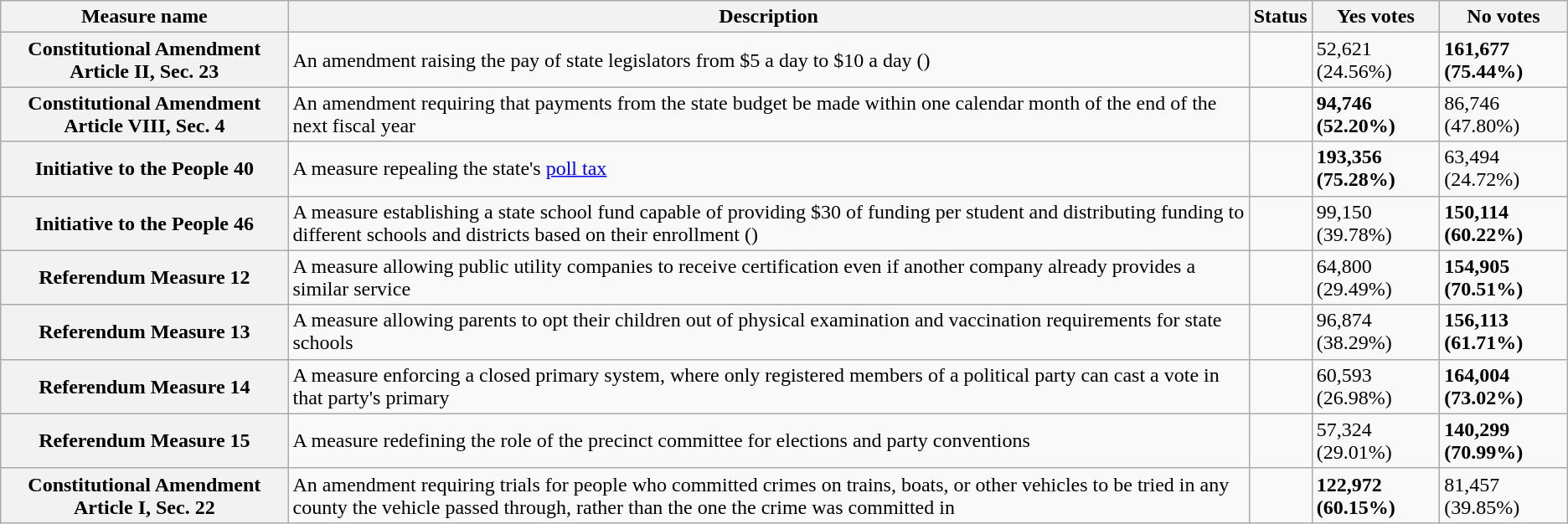<table class="wikitable sortable plainrowheaders">
<tr>
<th scope=col>Measure name</th>
<th scope=col class=unsortable>Description</th>
<th scope=col>Status</th>
<th scope=col>Yes votes</th>
<th scope=col>No votes</th>
</tr>
<tr>
<th scope=row>Constitutional Amendment Article II, Sec. 23</th>
<td>An amendment raising the pay of state legislators from $5 a day to $10 a day ()</td>
<td></td>
<td>52,621 (24.56%)</td>
<td><strong>161,677 (75.44%)</strong></td>
</tr>
<tr>
<th scope=row>Constitutional Amendment Article VIII, Sec. 4</th>
<td>An amendment requiring that payments from the state budget be made within one calendar month of the end of the next fiscal year</td>
<td></td>
<td><strong>94,746 (52.20%)</strong></td>
<td>86,746 (47.80%)</td>
</tr>
<tr>
<th scope=row>Initiative to the People 40</th>
<td>A measure repealing the state's <a href='#'>poll tax</a></td>
<td></td>
<td><strong>193,356 (75.28%)</strong></td>
<td>63,494 (24.72%)</td>
</tr>
<tr>
<th scope=row>Initiative to the People 46</th>
<td>A measure establishing a state school fund capable of providing $30 of funding per student and distributing funding to different schools and districts based on their enrollment ()</td>
<td></td>
<td>99,150 (39.78%)</td>
<td><strong>150,114 (60.22%)</strong></td>
</tr>
<tr>
<th scope=row>Referendum Measure 12</th>
<td>A measure allowing public utility companies to receive certification even if another company already provides a similar service</td>
<td></td>
<td>64,800 (29.49%)</td>
<td><strong>154,905 (70.51%)</strong></td>
</tr>
<tr>
<th scope=row>Referendum Measure 13</th>
<td>A measure allowing parents to opt their children out of physical examination and vaccination requirements for state schools</td>
<td></td>
<td>96,874 (38.29%)</td>
<td><strong>156,113 (61.71%)</strong></td>
</tr>
<tr>
<th scope=row>Referendum Measure 14</th>
<td>A measure enforcing a closed primary system, where only registered members of a political party can cast a vote in that party's primary</td>
<td></td>
<td>60,593 (26.98%)</td>
<td><strong>164,004 (73.02%)</strong></td>
</tr>
<tr>
<th scope=row>Referendum Measure 15</th>
<td>A measure redefining the role of the precinct committee for elections and party conventions</td>
<td></td>
<td>57,324 (29.01%)</td>
<td><strong>140,299 (70.99%)</strong></td>
</tr>
<tr>
<th scope=row>Constitutional Amendment Article I, Sec. 22</th>
<td>An amendment requiring trials for people who committed crimes on trains, boats, or other vehicles to be tried in any county the vehicle passed through, rather than the one the crime was committed in</td>
<td></td>
<td><strong>122,972 (60.15%)</strong></td>
<td>81,457 (39.85%)</td>
</tr>
</table>
